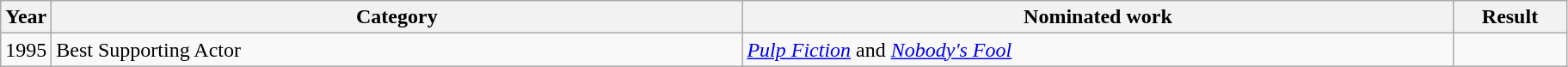<table class=wikitable>
<tr>
<th scope="col" style="width:1em;">Year</th>
<th scope="col" style="width:33em;">Category</th>
<th scope="col" style="width:34em;">Nominated work</th>
<th scope="col" style="width:5em;">Result</th>
</tr>
<tr>
<td>1995</td>
<td>Best Supporting Actor</td>
<td><em><a href='#'>Pulp Fiction</a></em> and <em><a href='#'>Nobody's Fool</a></em></td>
<td></td>
</tr>
</table>
